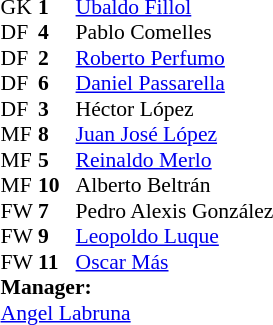<table cellspacing="0" cellpadding="0" style="font-size:90%; margin:0.2em auto;">
<tr>
<th width="25"></th>
<th width="25"></th>
</tr>
<tr>
<td>GK</td>
<td><strong>1</strong></td>
<td> <a href='#'>Ubaldo Fillol</a></td>
</tr>
<tr>
<td>DF</td>
<td><strong>4</strong></td>
<td> Pablo Comelles</td>
</tr>
<tr>
<td>DF</td>
<td><strong>2</strong></td>
<td> <a href='#'>Roberto Perfumo</a></td>
</tr>
<tr>
<td>DF</td>
<td><strong>6</strong></td>
<td> <a href='#'>Daniel Passarella</a></td>
</tr>
<tr>
<td>DF</td>
<td><strong>3</strong></td>
<td> Héctor López</td>
</tr>
<tr>
<td>MF</td>
<td><strong>8</strong></td>
<td> <a href='#'>Juan José López</a></td>
</tr>
<tr>
<td>MF</td>
<td><strong>5</strong></td>
<td> <a href='#'>Reinaldo Merlo</a></td>
</tr>
<tr>
<td>MF</td>
<td><strong>10</strong></td>
<td> Alberto Beltrán</td>
</tr>
<tr>
<td>FW</td>
<td><strong>7</strong></td>
<td> Pedro Alexis González</td>
</tr>
<tr>
<td>FW</td>
<td><strong>9</strong></td>
<td> <a href='#'>Leopoldo Luque</a></td>
</tr>
<tr>
<td>FW</td>
<td><strong>11</strong></td>
<td> <a href='#'>Oscar Más</a></td>
</tr>
<tr>
<td colspan=3><strong>Manager:</strong></td>
</tr>
<tr>
<td colspan=4> <a href='#'>Angel Labruna</a></td>
</tr>
</table>
